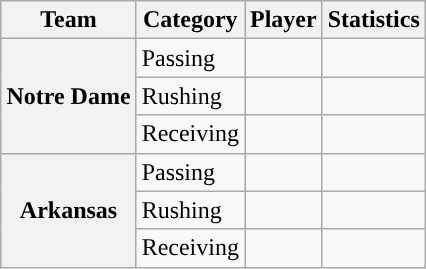<table class="wikitable" style="float:right">
<tr>
<th>Team</th>
<th>Category</th>
<th>Player</th>
<th>Statistics</th>
</tr>
<tr>
<th rowspan=3>Notre Dame</th>
<td>Passing</td>
<td></td>
<td></td>
</tr>
<tr>
<td>Rushing</td>
<td></td>
<td></td>
</tr>
<tr>
<td>Receiving</td>
<td></td>
<td></td>
</tr>
<tr>
<th rowspan=3>Arkansas</th>
<td>Passing</td>
<td></td>
<td></td>
</tr>
<tr>
<td>Rushing</td>
<td></td>
<td></td>
</tr>
<tr>
<td>Receiving</td>
<td></td>
<td></td>
</tr>
</table>
